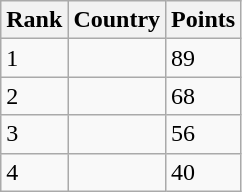<table class=wikitable>
<tr>
<th>Rank</th>
<th>Country</th>
<th>Points</th>
</tr>
<tr>
<td>1</td>
<td></td>
<td>89</td>
</tr>
<tr>
<td>2</td>
<td></td>
<td>68</td>
</tr>
<tr>
<td>3</td>
<td></td>
<td>56</td>
</tr>
<tr>
<td>4</td>
<td></td>
<td>40</td>
</tr>
</table>
